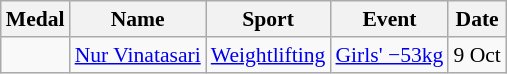<table class="wikitable sortable" style="font-size:90%">
<tr>
<th>Medal</th>
<th>Name</th>
<th>Sport</th>
<th>Event</th>
<th>Date</th>
</tr>
<tr>
<td></td>
<td><a href='#'>Nur Vinatasari</a></td>
<td><a href='#'>Weightlifting</a></td>
<td><a href='#'>Girls' −53kg</a></td>
<td>9 Oct</td>
</tr>
</table>
